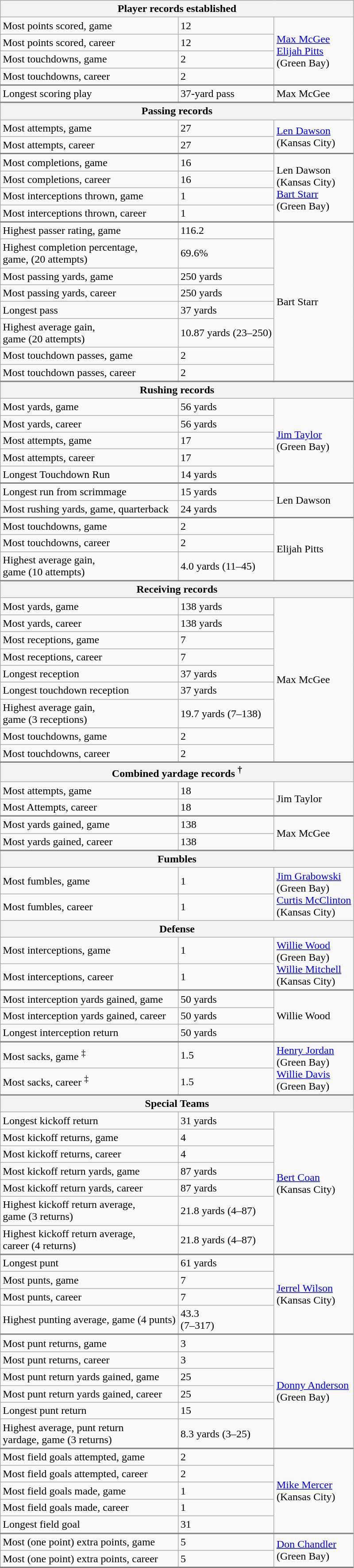<table class="wikitable">
<tr>
<th colspan=3>Player records established</th>
</tr>
<tr>
<td>Most points scored, game</td>
<td>12</td>
<td rowspan=4><a href='#'>Max McGee</a><br><a href='#'>Elijah Pitts</a><br>(Green Bay)</td>
</tr>
<tr>
<td>Most points scored, career</td>
<td>12</td>
</tr>
<tr>
<td>Most touchdowns, game</td>
<td>2</td>
</tr>
<tr style="border-bottom: 2px solid gray">
<td>Most touchdowns, career</td>
<td>2</td>
</tr>
<tr style="border-bottom: 2px solid gray">
<td>Longest scoring play</td>
<td>37-yard pass</td>
<td>Max McGee</td>
</tr>
<tr>
<th colspan=3>Passing records</th>
</tr>
<tr>
<td>Most attempts, game</td>
<td>27</td>
<td rowspan=2><a href='#'>Len Dawson</a><br>(Kansas City)</td>
</tr>
<tr style="border-bottom: 2px solid gray">
<td>Most attempts, career</td>
<td>27</td>
</tr>
<tr>
<td>Most completions, game</td>
<td>16</td>
<td rowspan=4>Len Dawson<br>(Kansas City)<br><a href='#'>Bart Starr</a><br>(Green Bay)</td>
</tr>
<tr>
<td>Most completions, career</td>
<td>16</td>
</tr>
<tr>
<td>Most interceptions thrown, game</td>
<td>1</td>
</tr>
<tr style="border-bottom: 2px solid gray">
<td>Most interceptions thrown, career</td>
<td>1</td>
</tr>
<tr>
<td>Highest passer rating, game</td>
<td>116.2</td>
<td rowspan=8>Bart Starr</td>
</tr>
<tr>
<td>Highest completion percentage,<br>game, (20 attempts)</td>
<td>69.6%</td>
</tr>
<tr>
<td>Most passing yards, game</td>
<td>250 yards</td>
</tr>
<tr>
<td>Most passing yards, career</td>
<td>250 yards</td>
</tr>
<tr>
<td>Longest pass</td>
<td>37 yards</td>
</tr>
<tr>
<td>Highest average gain,<br>game (20 attempts)</td>
<td>10.87 yards (23–250)</td>
</tr>
<tr>
<td>Most touchdown passes, game</td>
<td>2</td>
</tr>
<tr style="border-bottom: 2px solid gray">
<td>Most touchdown passes, career</td>
<td>2</td>
</tr>
<tr>
<th colspan=3>Rushing records</th>
</tr>
<tr>
<td>Most yards, game</td>
<td>56 yards</td>
<td rowspan=5><a href='#'>Jim Taylor</a><br>(Green Bay)</td>
</tr>
<tr>
<td>Most yards, career</td>
<td>56 yards</td>
</tr>
<tr>
<td>Most attempts, game</td>
<td>17</td>
</tr>
<tr>
<td>Most attempts, career</td>
<td>17</td>
</tr>
<tr style="border-bottom: 2px solid gray">
<td>Longest Touchdown Run</td>
<td>14 yards</td>
</tr>
<tr>
<td>Longest run from scrimmage</td>
<td>15 yards</td>
<td rowspan=2>Len Dawson</td>
</tr>
<tr style="border-bottom: 2px solid gray">
<td>Most rushing yards, game, quarterback</td>
<td>24 yards</td>
</tr>
<tr>
<td>Most touchdowns, game</td>
<td>2</td>
<td rowspan=3>Elijah Pitts</td>
</tr>
<tr>
<td>Most touchdowns, career</td>
<td>2</td>
</tr>
<tr style="border-bottom: 2px solid gray">
<td>Highest average gain,<br>game (10 attempts)</td>
<td>4.0 yards (11–45)</td>
</tr>
<tr>
<th colspan=3>Receiving records</th>
</tr>
<tr>
<td>Most yards, game</td>
<td>138 yards</td>
<td rowspan=9>Max McGee</td>
</tr>
<tr>
<td>Most yards, career</td>
<td>138 yards</td>
</tr>
<tr>
<td>Most receptions, game</td>
<td>7</td>
</tr>
<tr>
<td>Most receptions, career</td>
<td>7</td>
</tr>
<tr>
<td>Longest reception</td>
<td>37 yards</td>
</tr>
<tr>
<td>Longest touchdown reception</td>
<td>37 yards</td>
</tr>
<tr>
<td>Highest average gain,<br>game (3 receptions)</td>
<td>19.7 yards (7–138)</td>
</tr>
<tr>
<td>Most touchdowns, game</td>
<td>2</td>
</tr>
<tr style="border-bottom: 2px solid gray">
<td>Most touchdowns, career</td>
<td>2</td>
</tr>
<tr>
<th colspan=3>Combined yardage records <sup>†</sup></th>
</tr>
<tr>
<td>Most attempts, game</td>
<td>18</td>
<td rowspan=2>Jim Taylor</td>
</tr>
<tr style="border-bottom: 2px solid gray">
<td>Most Attempts, career</td>
<td>18</td>
</tr>
<tr>
<td>Most yards gained, game</td>
<td>138</td>
<td rowspan=2>Max McGee</td>
</tr>
<tr style="border-bottom: 2px solid gray">
<td>Most yards gained, career</td>
<td>138</td>
</tr>
<tr>
<th colspan=3>Fumbles</th>
</tr>
<tr>
<td>Most fumbles, game</td>
<td>1</td>
<td rowspan=2><a href='#'>Jim Grabowski</a><br>(Green Bay)<br><a href='#'>Curtis McClinton</a><br>(Kansas City)</td>
</tr>
<tr>
<td>Most fumbles, career</td>
<td>1</td>
</tr>
<tr>
<th colspan=3>Defense</th>
</tr>
<tr>
<td>Most interceptions, game</td>
<td>1</td>
<td rowspan=2><a href='#'>Willie Wood</a> <br>(Green Bay)<br><a href='#'>Willie Mitchell</a><br>(Kansas City)</td>
</tr>
<tr style="border-bottom: 2px solid gray">
<td>Most interceptions, career</td>
<td>1</td>
</tr>
<tr>
<td>Most interception yards gained, game</td>
<td>50 yards</td>
<td rowspan=3>Willie Wood</td>
</tr>
<tr>
<td>Most interception yards gained, career</td>
<td>50 yards</td>
</tr>
<tr style="border-bottom: 2px solid gray">
<td>Longest interception return</td>
<td>50 yards</td>
</tr>
<tr>
<td>Most sacks, game <sup>‡</sup></td>
<td>1.5</td>
<td rowspan=2><a href='#'>Henry Jordan</a><br>(Green Bay)<br><a href='#'>Willie Davis</a><br>(Green Bay)</td>
</tr>
<tr style="border-bottom: 2px solid gray">
<td>Most sacks, career <sup>‡</sup></td>
<td>1.5</td>
</tr>
<tr>
<th colspan=3>Special Teams</th>
</tr>
<tr>
<td>Longest kickoff return</td>
<td>31 yards</td>
<td rowspan=7><a href='#'>Bert Coan</a><br>(Kansas City)</td>
</tr>
<tr>
<td>Most kickoff returns, game</td>
<td>4</td>
</tr>
<tr>
<td>Most kickoff returns, career</td>
<td>4</td>
</tr>
<tr>
<td>Most kickoff return yards, game</td>
<td>87 yards</td>
</tr>
<tr>
<td>Most kickoff return yards, career</td>
<td>87 yards</td>
</tr>
<tr>
<td>Highest kickoff return average,<br>game (3 returns)</td>
<td>21.8 yards (4–87)</td>
</tr>
<tr style="border-bottom: 2px solid gray">
<td>Highest kickoff return average,<br>career (4 returns)</td>
<td>21.8 yards (4–87)</td>
</tr>
<tr>
<td>Longest punt</td>
<td>61 yards</td>
<td rowspan=4><a href='#'>Jerrel Wilson</a><br>(Kansas City)</td>
</tr>
<tr>
<td>Most punts, game</td>
<td>7</td>
</tr>
<tr>
<td>Most punts, career</td>
<td>7</td>
</tr>
<tr style="border-bottom: 2px solid gray">
<td>Highest punting average, game (4 punts)</td>
<td>43.3<br>(7–317)</td>
</tr>
<tr>
<td>Most punt returns, game</td>
<td>3</td>
<td rowspan=6><a href='#'>Donny Anderson</a><br>(Green Bay)</td>
</tr>
<tr>
<td>Most punt returns, career</td>
<td>3</td>
</tr>
<tr>
<td>Most punt return yards gained, game</td>
<td>25</td>
</tr>
<tr>
<td>Most punt return yards gained, career</td>
<td>25</td>
</tr>
<tr>
<td>Longest punt return</td>
<td>15</td>
</tr>
<tr style="border-bottom: 2px solid gray">
<td>Highest average, punt return<br>yardage, game (3 returns)</td>
<td>8.3 yards (3–25)</td>
</tr>
<tr>
<td>Most field goals attempted, game</td>
<td>2</td>
<td rowspan=5><a href='#'>Mike Mercer</a><br>(Kansas City)</td>
</tr>
<tr>
<td>Most field goals attempted, career</td>
<td>2</td>
</tr>
<tr>
<td>Most field goals made, game</td>
<td>1</td>
</tr>
<tr>
<td>Most field goals made, career</td>
<td>1</td>
</tr>
<tr style="border-bottom: 2px solid gray">
<td>Longest field goal</td>
<td>31</td>
</tr>
<tr>
<td>Most (one point) extra points, game</td>
<td>5</td>
<td style="border-bottom: 2px solid gray" rowspan=2><a href='#'>Don Chandler</a><br>(Green Bay)</td>
</tr>
<tr style="border-bottom: 2px solid gray">
<td>Most (one point) extra points, career</td>
<td>5</td>
</tr>
</table>
